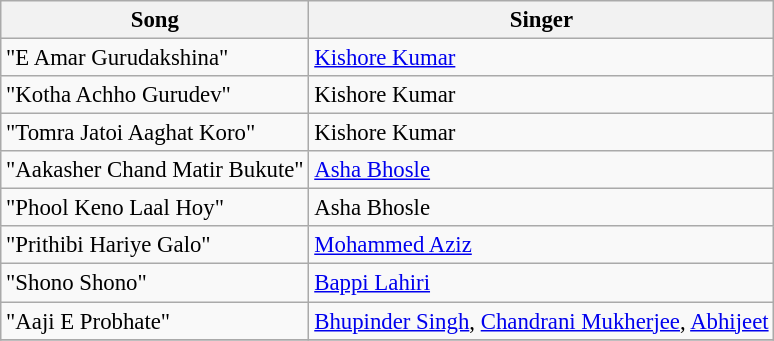<table class="wikitable" style="font-size:95%;">
<tr>
<th>Song</th>
<th>Singer</th>
</tr>
<tr>
<td>"E Amar Gurudakshina"</td>
<td><a href='#'>Kishore Kumar</a></td>
</tr>
<tr>
<td>"Kotha Achho Gurudev"</td>
<td>Kishore Kumar</td>
</tr>
<tr>
<td>"Tomra Jatoi Aaghat Koro"</td>
<td>Kishore Kumar</td>
</tr>
<tr>
<td>"Aakasher Chand Matir Bukute"</td>
<td><a href='#'>Asha Bhosle</a></td>
</tr>
<tr>
<td>"Phool Keno Laal Hoy"</td>
<td>Asha Bhosle</td>
</tr>
<tr>
<td>"Prithibi Hariye Galo"</td>
<td><a href='#'>Mohammed Aziz</a></td>
</tr>
<tr>
<td>"Shono Shono"</td>
<td><a href='#'>Bappi Lahiri</a></td>
</tr>
<tr>
<td>"Aaji E Probhate"</td>
<td><a href='#'>Bhupinder Singh</a>, <a href='#'>Chandrani Mukherjee</a>, <a href='#'>Abhijeet</a></td>
</tr>
<tr>
</tr>
</table>
